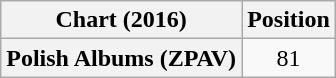<table class="wikitable plainrowheaders" style="text-align:center">
<tr>
<th scope="col">Chart (2016)</th>
<th scope="col">Position</th>
</tr>
<tr>
<th scope="row">Polish Albums (ZPAV)</th>
<td>81</td>
</tr>
</table>
